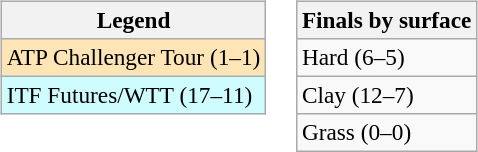<table>
<tr valign=top>
<td><br><table class=wikitable style=font-size:97%>
<tr>
<th>Legend</th>
</tr>
<tr bgcolor=moccasin>
<td>ATP Challenger Tour (1–1)</td>
</tr>
<tr bgcolor=#cffcff>
<td>ITF Futures/WTT (17–11)</td>
</tr>
</table>
</td>
<td><br><table class=wikitable style=font-size:97%>
<tr>
<th>Finals by surface</th>
</tr>
<tr>
<td>Hard (6–5)</td>
</tr>
<tr>
<td>Clay (12–7)</td>
</tr>
<tr>
<td>Grass (0–0)</td>
</tr>
</table>
</td>
</tr>
</table>
